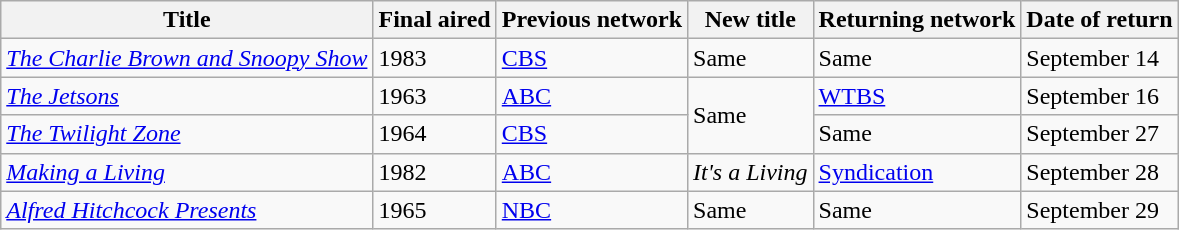<table class="wikitable">
<tr ">
<th>Title</th>
<th>Final aired</th>
<th>Previous network</th>
<th>New title</th>
<th>Returning network</th>
<th>Date of return</th>
</tr>
<tr>
<td><em><a href='#'>The Charlie Brown and Snoopy Show</a></em></td>
<td>1983</td>
<td><a href='#'>CBS</a></td>
<td>Same</td>
<td>Same</td>
<td>September 14</td>
</tr>
<tr>
<td><em><a href='#'>The Jetsons</a></em></td>
<td>1963</td>
<td><a href='#'>ABC</a></td>
<td rowspan="2">Same</td>
<td><a href='#'>WTBS</a></td>
<td>September 16</td>
</tr>
<tr>
<td><em><a href='#'>The Twilight Zone</a></em></td>
<td>1964</td>
<td><a href='#'>CBS</a></td>
<td>Same</td>
<td>September 27</td>
</tr>
<tr>
<td><em><a href='#'>Making a Living</a></em></td>
<td>1982</td>
<td><a href='#'>ABC</a></td>
<td><em>It's a Living</em></td>
<td><a href='#'>Syndication</a></td>
<td>September 28</td>
</tr>
<tr>
<td><em><a href='#'>Alfred Hitchcock Presents</a></em></td>
<td>1965</td>
<td><a href='#'>NBC</a></td>
<td>Same</td>
<td>Same</td>
<td>September 29</td>
</tr>
</table>
